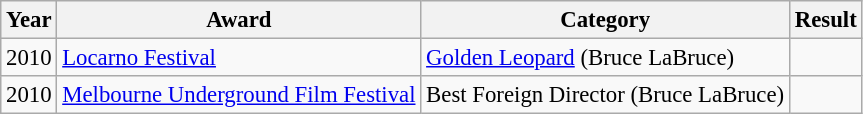<table class="wikitable" style="font-size:95%;">
<tr>
<th>Year</th>
<th>Award</th>
<th>Category</th>
<th>Result</th>
</tr>
<tr>
<td>2010</td>
<td><a href='#'>Locarno Festival</a></td>
<td><a href='#'>Golden Leopard</a> (Bruce LaBruce)</td>
<td></td>
</tr>
<tr>
<td>2010</td>
<td><a href='#'>Melbourne Underground Film Festival</a></td>
<td>Best Foreign Director (Bruce LaBruce)</td>
<td></td>
</tr>
</table>
